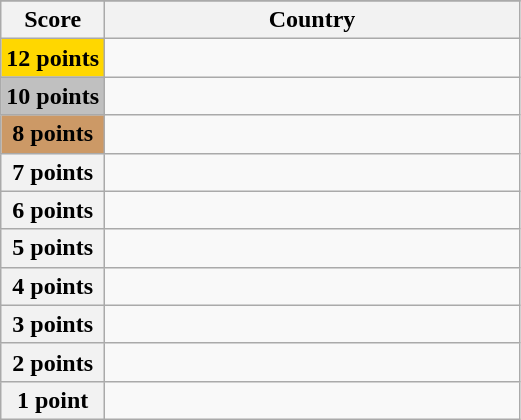<table class="wikitable">
<tr>
</tr>
<tr>
<th scope="col" width="20%">Score</th>
<th scope="col">Country</th>
</tr>
<tr>
<th scope="row" style="background:gold">12 points</th>
<td></td>
</tr>
<tr>
<th scope="row" style="background:silver">10 points</th>
<td></td>
</tr>
<tr>
<th scope="row" style="background:#CC9966">8 points</th>
<td></td>
</tr>
<tr>
<th scope="row">7 points</th>
<td></td>
</tr>
<tr>
<th scope="row">6 points</th>
<td></td>
</tr>
<tr>
<th scope="row">5 points</th>
<td></td>
</tr>
<tr>
<th scope="row">4 points</th>
<td></td>
</tr>
<tr>
<th scope="row">3 points</th>
<td></td>
</tr>
<tr>
<th scope="row">2 points</th>
<td></td>
</tr>
<tr>
<th scope="row">1 point</th>
<td></td>
</tr>
</table>
